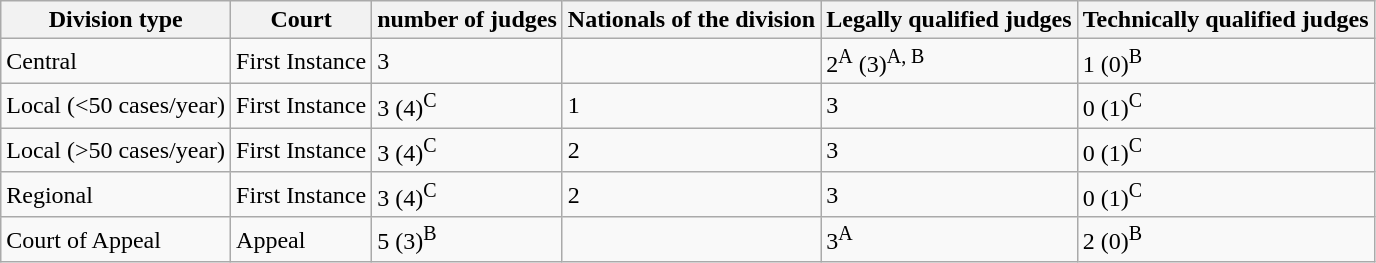<table class="wikitable sortable">
<tr>
<th>Division type</th>
<th>Court</th>
<th>number of judges</th>
<th>Nationals of the division</th>
<th>Legally qualified judges</th>
<th>Technically qualified judges</th>
</tr>
<tr>
<td>Central</td>
<td>First Instance</td>
<td>3</td>
<td></td>
<td>2<sup>A</sup> (3)<sup>A, B</sup></td>
<td>1 (0)<sup>B</sup></td>
</tr>
<tr>
<td>Local (<50 cases/year)</td>
<td>First Instance</td>
<td>3 (4)<sup>C</sup></td>
<td>1</td>
<td>3</td>
<td>0 (1)<sup>C</sup></td>
</tr>
<tr>
<td>Local (>50 cases/year)</td>
<td>First Instance</td>
<td>3 (4)<sup>C</sup></td>
<td>2</td>
<td>3</td>
<td>0 (1)<sup>C</sup></td>
</tr>
<tr>
<td>Regional</td>
<td>First Instance</td>
<td>3 (4)<sup>C</sup></td>
<td>2</td>
<td>3</td>
<td>0 (1)<sup>C</sup></td>
</tr>
<tr>
<td>Court of Appeal</td>
<td>Appeal</td>
<td>5 (3)<sup>B</sup></td>
<td></td>
<td>3<sup>A</sup></td>
<td>2 (0)<sup>B</sup></td>
</tr>
</table>
